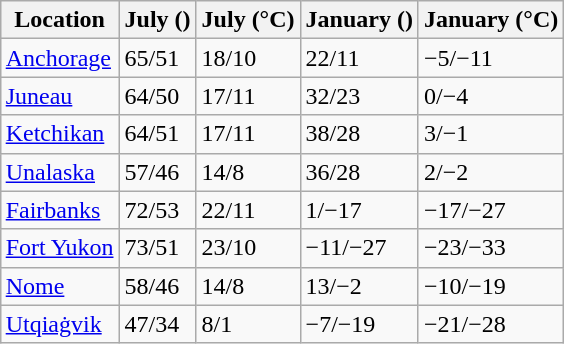<table class="wikitable sortable" style="margin:auto;">
<tr>
<th>Location</th>
<th>July ()</th>
<th>July (°C)</th>
<th>January ()</th>
<th>January (°C)</th>
</tr>
<tr>
<td><a href='#'>Anchorage</a></td>
<td>65/51</td>
<td>18/10</td>
<td>22/11</td>
<td>−5/−11</td>
</tr>
<tr>
<td><a href='#'>Juneau</a></td>
<td>64/50</td>
<td>17/11</td>
<td>32/23</td>
<td>0/−4</td>
</tr>
<tr>
<td><a href='#'>Ketchikan</a></td>
<td>64/51</td>
<td>17/11</td>
<td>38/28</td>
<td>3/−1</td>
</tr>
<tr>
<td><a href='#'>Unalaska</a></td>
<td>57/46</td>
<td>14/8</td>
<td>36/28</td>
<td>2/−2</td>
</tr>
<tr>
<td><a href='#'>Fairbanks</a></td>
<td>72/53</td>
<td>22/11</td>
<td>1/−17</td>
<td>−17/−27</td>
</tr>
<tr>
<td><a href='#'>Fort Yukon</a></td>
<td>73/51</td>
<td>23/10</td>
<td>−11/−27</td>
<td>−23/−33</td>
</tr>
<tr>
<td><a href='#'>Nome</a></td>
<td>58/46</td>
<td>14/8</td>
<td>13/−2</td>
<td>−10/−19</td>
</tr>
<tr>
<td><a href='#'>Utqiaġvik</a></td>
<td>47/34</td>
<td>8/1</td>
<td>−7/−19</td>
<td>−21/−28</td>
</tr>
</table>
